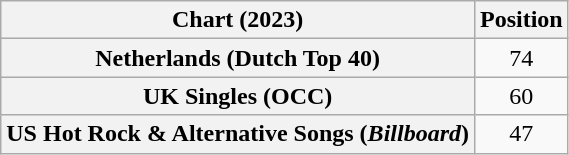<table class="wikitable sortable plainrowheaders" style="text-align: center">
<tr>
<th scope="col">Chart (2023)</th>
<th scope="col">Position</th>
</tr>
<tr>
<th scope="row">Netherlands (Dutch Top 40)</th>
<td>74</td>
</tr>
<tr>
<th scope="row">UK Singles (OCC)</th>
<td>60</td>
</tr>
<tr>
<th scope="row">US Hot Rock & Alternative Songs (<em>Billboard</em>)</th>
<td>47</td>
</tr>
</table>
